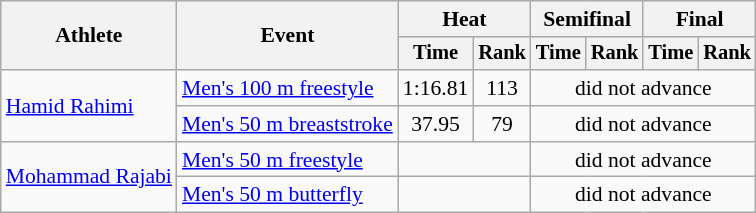<table class=wikitable style="font-size:90%">
<tr>
<th rowspan="2">Athlete</th>
<th rowspan="2">Event</th>
<th colspan="2">Heat</th>
<th colspan="2">Semifinal</th>
<th colspan="2">Final</th>
</tr>
<tr style="font-size:95%">
<th>Time</th>
<th>Rank</th>
<th>Time</th>
<th>Rank</th>
<th>Time</th>
<th>Rank</th>
</tr>
<tr align=center>
<td align=left rowspan=2><a href='#'>Hamid Rahimi</a></td>
<td align=left><a href='#'>Men's 100 m freestyle</a></td>
<td>1:16.81</td>
<td>113</td>
<td colspan=4>did not advance</td>
</tr>
<tr align=center>
<td align=left><a href='#'>Men's 50 m breaststroke</a></td>
<td>37.95</td>
<td>79</td>
<td colspan=4>did not advance</td>
</tr>
<tr align=center>
<td align=left rowspan=2><a href='#'>Mohammad Rajabi</a></td>
<td align=left><a href='#'>Men's 50 m freestyle</a></td>
<td colspan=2></td>
<td colspan=4>did not advance</td>
</tr>
<tr align=center>
<td align=left><a href='#'>Men's 50 m butterfly</a></td>
<td colspan=2></td>
<td colspan=4>did not advance</td>
</tr>
</table>
